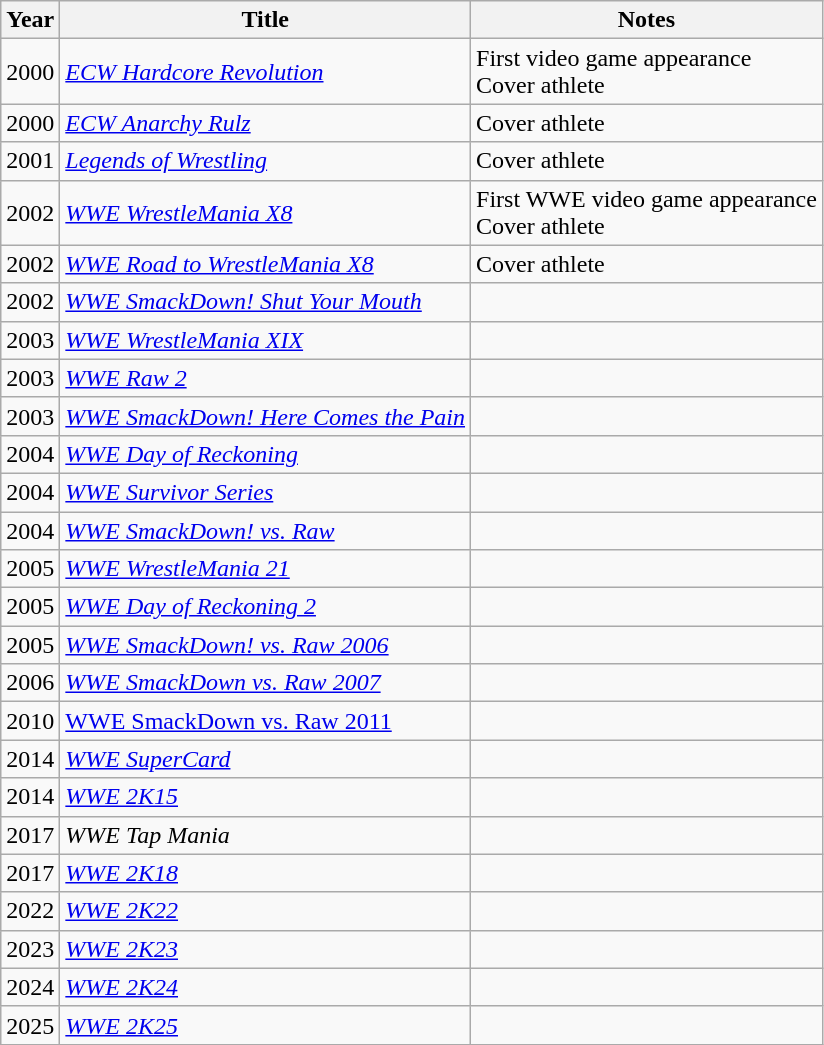<table class="wikitable sortable">
<tr>
<th>Year</th>
<th>Title</th>
<th>Notes</th>
</tr>
<tr>
<td>2000</td>
<td><em><a href='#'>ECW Hardcore Revolution</a></em></td>
<td>First video game appearance <br> Cover athlete</td>
</tr>
<tr>
<td>2000</td>
<td><em><a href='#'>ECW Anarchy Rulz</a></em></td>
<td>Cover athlete</td>
</tr>
<tr>
<td>2001</td>
<td><em><a href='#'>Legends of Wrestling</a></em></td>
<td>Cover athlete</td>
</tr>
<tr>
<td>2002</td>
<td><em><a href='#'>WWE WrestleMania X8</a></em></td>
<td>First WWE video game appearance <br> Cover athlete</td>
</tr>
<tr>
<td>2002</td>
<td><em><a href='#'>WWE Road to WrestleMania X8</a></em></td>
<td>Cover athlete</td>
</tr>
<tr>
<td>2002</td>
<td><em><a href='#'>WWE SmackDown! Shut Your Mouth</a></em></td>
<td></td>
</tr>
<tr>
<td>2003</td>
<td><em><a href='#'>WWE WrestleMania XIX</a></em></td>
<td></td>
</tr>
<tr>
<td>2003</td>
<td><em><a href='#'>WWE Raw 2</a></em></td>
<td></td>
</tr>
<tr>
<td>2003</td>
<td><em><a href='#'>WWE SmackDown! Here Comes the Pain</a></em></td>
<td></td>
</tr>
<tr>
<td>2004</td>
<td><em><a href='#'>WWE Day of Reckoning</a></em></td>
<td></td>
</tr>
<tr>
<td>2004</td>
<td><em><a href='#'>WWE Survivor Series</a></em></td>
<td></td>
</tr>
<tr>
<td>2004</td>
<td><em><a href='#'>WWE SmackDown! vs. Raw</a></em></td>
<td></td>
</tr>
<tr>
<td>2005</td>
<td><em><a href='#'>WWE WrestleMania 21</a></em></td>
<td></td>
</tr>
<tr>
<td>2005</td>
<td><em><a href='#'>WWE Day of Reckoning 2</a></em></td>
<td></td>
</tr>
<tr>
<td>2005</td>
<td><em><a href='#'>WWE SmackDown! vs. Raw 2006</a></em></td>
<td></td>
</tr>
<tr>
<td>2006</td>
<td><em><a href='#'>WWE SmackDown vs. Raw 2007</a></em></td>
<td></td>
</tr>
<tr>
<td>2010</td>
<td><a href='#'>WWE SmackDown vs. Raw 2011</a></td>
<td></td>
</tr>
<tr>
<td>2014</td>
<td><em><a href='#'>WWE SuperCard</a></em></td>
<td></td>
</tr>
<tr>
<td>2014</td>
<td><em><a href='#'>WWE 2K15</a></em></td>
<td></td>
</tr>
<tr>
<td>2017</td>
<td><em>WWE Tap Mania</em></td>
<td></td>
</tr>
<tr>
<td>2017</td>
<td><em><a href='#'>WWE 2K18</a></em></td>
<td></td>
</tr>
<tr>
<td>2022</td>
<td><em><a href='#'>WWE 2K22</a></em></td>
<td></td>
</tr>
<tr>
<td>2023</td>
<td><em><a href='#'>WWE 2K23</a></em></td>
<td></td>
</tr>
<tr>
<td>2024</td>
<td><em><a href='#'>WWE 2K24</a></em></td>
<td></td>
</tr>
<tr>
<td>2025</td>
<td><em><a href='#'>WWE 2K25</a></em></td>
<td></td>
</tr>
</table>
